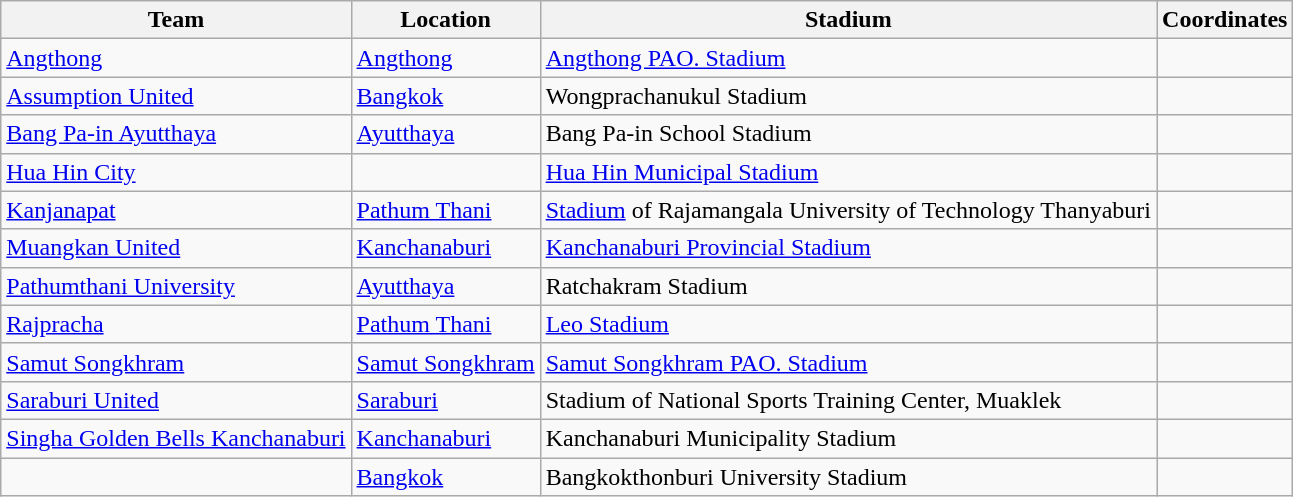<table class="wikitable sortable">
<tr>
<th>Team</th>
<th>Location</th>
<th>Stadium</th>
<th>Coordinates</th>
</tr>
<tr>
<td><a href='#'>Angthong</a></td>
<td><a href='#'>Angthong</a> </td>
<td><a href='#'>Angthong PAO. Stadium</a></td>
<td></td>
</tr>
<tr>
<td><a href='#'>Assumption United</a></td>
<td><a href='#'>Bangkok</a> </td>
<td>Wongprachanukul Stadium</td>
<td></td>
</tr>
<tr>
<td><a href='#'>Bang Pa-in Ayutthaya</a></td>
<td><a href='#'>Ayutthaya</a> </td>
<td>Bang Pa-in School Stadium</td>
<td></td>
</tr>
<tr>
<td><a href='#'>Hua Hin City</a></td>
<td></td>
<td><a href='#'>Hua Hin Municipal Stadium</a></td>
<td></td>
</tr>
<tr>
<td><a href='#'>Kanjanapat</a></td>
<td><a href='#'>Pathum Thani</a> </td>
<td><a href='#'>Stadium</a> of Rajamangala University of Technology Thanyaburi</td>
<td></td>
</tr>
<tr>
<td><a href='#'>Muangkan United</a></td>
<td><a href='#'>Kanchanaburi</a> </td>
<td><a href='#'>Kanchanaburi Provincial Stadium</a></td>
<td></td>
</tr>
<tr>
<td><a href='#'>Pathumthani University</a></td>
<td><a href='#'>Ayutthaya</a> </td>
<td>Ratchakram Stadium</td>
<td></td>
</tr>
<tr>
<td><a href='#'>Rajpracha</a></td>
<td><a href='#'>Pathum Thani</a> </td>
<td><a href='#'>Leo Stadium</a></td>
<td></td>
</tr>
<tr>
<td><a href='#'>Samut Songkhram</a></td>
<td><a href='#'>Samut Songkhram</a> </td>
<td><a href='#'>Samut Songkhram PAO. Stadium</a></td>
<td></td>
</tr>
<tr>
<td><a href='#'>Saraburi United</a></td>
<td><a href='#'>Saraburi</a> </td>
<td>Stadium of National Sports Training Center, Muaklek</td>
<td></td>
</tr>
<tr>
<td><a href='#'>Singha Golden Bells Kanchanaburi</a></td>
<td><a href='#'>Kanchanaburi</a> </td>
<td>Kanchanaburi Municipality Stadium</td>
<td></td>
</tr>
<tr>
<td></td>
<td><a href='#'>Bangkok</a> </td>
<td>Bangkokthonburi University Stadium</td>
<td></td>
</tr>
</table>
